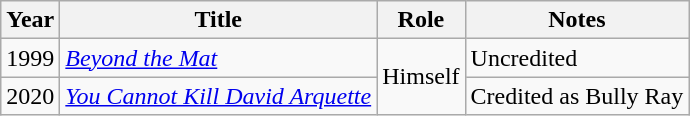<table class="wikitable sortable">
<tr>
<th>Year</th>
<th>Title</th>
<th>Role</th>
<th class="unsortable">Notes</th>
</tr>
<tr>
<td>1999</td>
<td><em><a href='#'>Beyond the Mat</a></em></td>
<td rowspan="2">Himself</td>
<td>Uncredited</td>
</tr>
<tr>
<td>2020</td>
<td><em><a href='#'>You Cannot Kill David Arquette</a></em></td>
<td>Credited as Bully Ray</td>
</tr>
</table>
